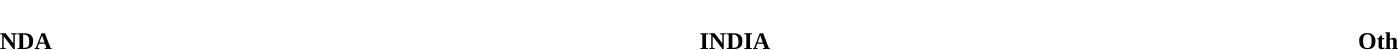<table style="width:100%; text-align:center;">
<tr style="color:white;">
<td style="background:"><strong>30</strong></td>
<td style="background:"><strong>9</strong></td>
<td style="background:"><span><strong>1</strong></span></td>
</tr>
<tr>
<td><span><strong>NDA</strong></span></td>
<td><span><strong>INDIA</strong></span></td>
<td><span><strong>Oth</strong></span></td>
</tr>
</table>
